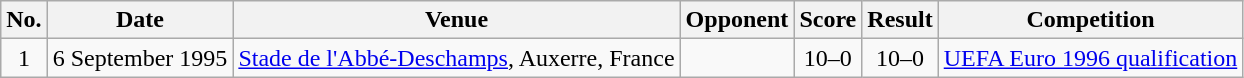<table class="wikitable sortable">
<tr>
<th scope="col">No.</th>
<th scope="col">Date</th>
<th scope="col">Venue</th>
<th scope="col">Opponent</th>
<th scope="col">Score</th>
<th scope="col">Result</th>
<th scope="col">Competition</th>
</tr>
<tr>
<td align="center">1</td>
<td>6 September 1995</td>
<td><a href='#'>Stade de l'Abbé-Deschamps</a>, Auxerre, France</td>
<td></td>
<td align="center">10–0</td>
<td align="center">10–0</td>
<td><a href='#'>UEFA Euro 1996 qualification</a></td>
</tr>
</table>
